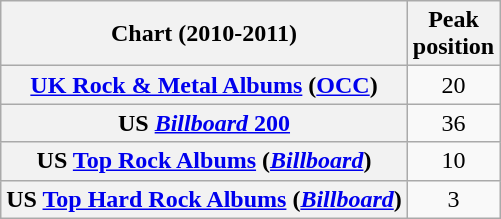<table class="wikitable sortable plainrowheaders" style="text-align:center">
<tr>
<th>Chart (2010-2011)</th>
<th>Peak<br>position</th>
</tr>
<tr>
<th scope="row"><a href='#'>UK Rock & Metal Albums</a> (<a href='#'>OCC</a>)</th>
<td style="text-align:center;">20</td>
</tr>
<tr>
<th scope="row">US <a href='#'><em>Billboard</em> 200</a></th>
<td style="text-align:center;">36</td>
</tr>
<tr>
<th scope="row">US <a href='#'>Top Rock Albums</a> (<a href='#'><em>Billboard</em></a>)</th>
<td style="text-align:center;">10</td>
</tr>
<tr>
<th scope="row">US <a href='#'>Top Hard Rock Albums</a> (<a href='#'><em>Billboard</em></a>)</th>
<td style="text-align:center;">3</td>
</tr>
</table>
